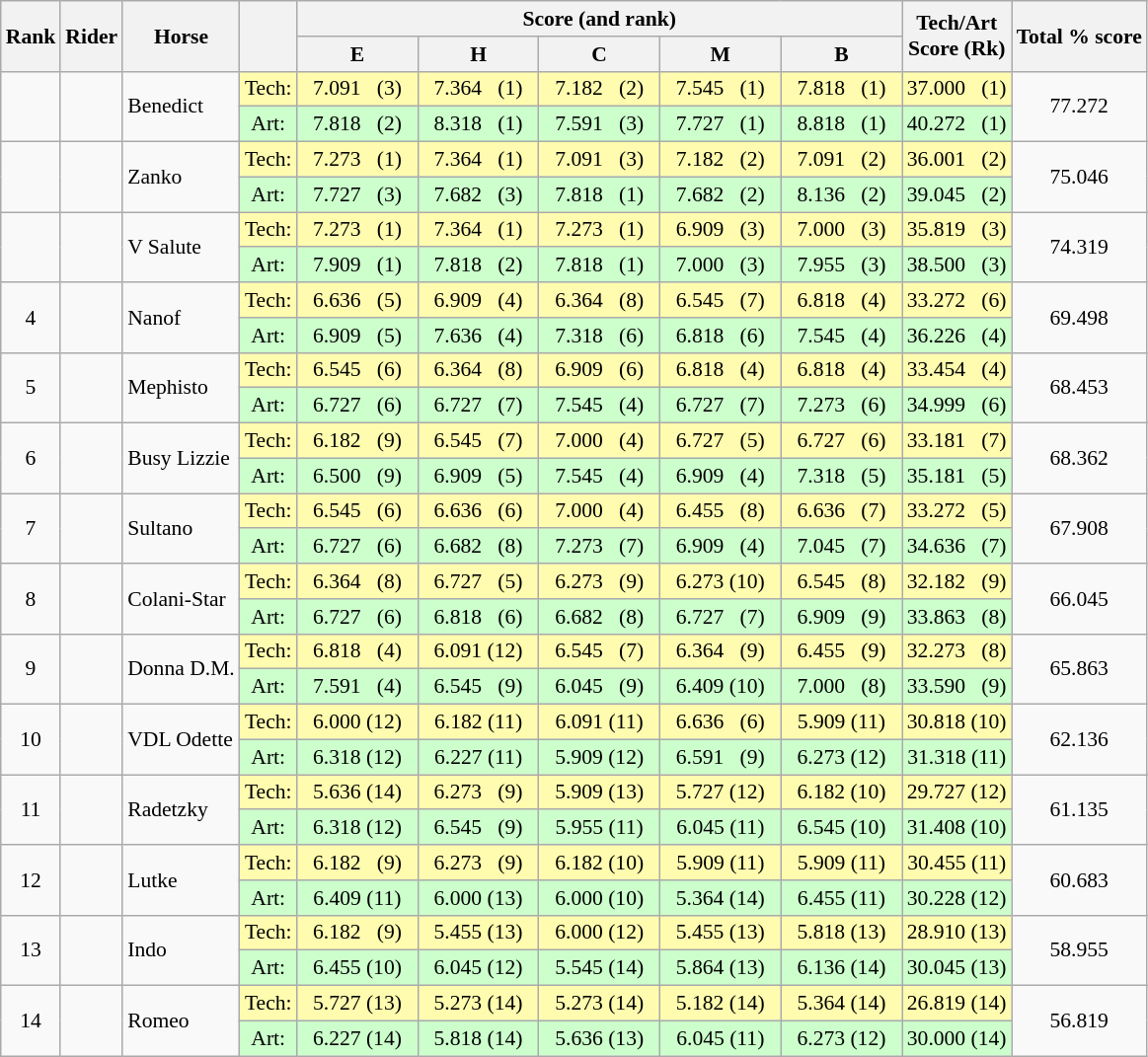<table class="wikitable" style="text-align:center; font-size:90%">
<tr>
<th rowspan=2>Rank</th>
<th rowspan=2>Rider</th>
<th rowspan=2>Horse</th>
<th rowspan=2></th>
<th colspan=5>Score (and rank)</th>
<th rowspan=2>Tech/Art<br>Score (Rk)</th>
<th rowspan=2>Total % score</th>
</tr>
<tr>
<th width=75>E</th>
<th width=75>H</th>
<th width=75>C</th>
<th width=75>M</th>
<th width=75>B</th>
</tr>
<tr>
<td rowspan="2"></td>
<td align=left rowspan="2"></td>
<td align=left rowspan="2">Benedict</td>
<td bgcolor="fffcaf">Tech:</td>
<td bgcolor="fffcaf">7.091   (3)</td>
<td bgcolor="fffcaf">7.364   (1)</td>
<td bgcolor="fffcaf">7.182   (2)</td>
<td bgcolor="fffcaf">7.545   (1)</td>
<td bgcolor="fffcaf">7.818   (1)</td>
<td bgcolor="fffcaf">37.000   (1)</td>
<td rowspan="2">77.272</td>
</tr>
<tr>
<td bgcolor="ccffcc">Art:</td>
<td bgcolor="ccffcc">7.818   (2)</td>
<td bgcolor="ccffcc">8.318   (1)</td>
<td bgcolor="ccffcc">7.591   (3)</td>
<td bgcolor="ccffcc">7.727   (1)</td>
<td bgcolor="ccffcc">8.818   (1)</td>
<td bgcolor="ccffcc">40.272   (1)</td>
</tr>
<tr>
<td rowspan="2"></td>
<td align=left rowspan="2"></td>
<td align=left rowspan="2">Zanko</td>
<td bgcolor="fffcaf">Tech:</td>
<td bgcolor="fffcaf">7.273   (1)</td>
<td bgcolor="fffcaf">7.364   (1)</td>
<td bgcolor="fffcaf">7.091   (3)</td>
<td bgcolor="fffcaf">7.182   (2)</td>
<td bgcolor="fffcaf">7.091   (2)</td>
<td bgcolor="fffcaf">36.001   (2)</td>
<td rowspan="2">75.046</td>
</tr>
<tr>
<td bgcolor="ccffcc">Art:</td>
<td bgcolor="ccffcc">7.727   (3)</td>
<td bgcolor="ccffcc">7.682   (3)</td>
<td bgcolor="ccffcc">7.818   (1)</td>
<td bgcolor="ccffcc">7.682   (2)</td>
<td bgcolor="ccffcc">8.136   (2)</td>
<td bgcolor="ccffcc">39.045   (2)</td>
</tr>
<tr>
<td rowspan="2"></td>
<td align=left rowspan="2"></td>
<td align=left rowspan="2">V Salute</td>
<td bgcolor="fffcaf">Tech:</td>
<td bgcolor="fffcaf">7.273   (1)</td>
<td bgcolor="fffcaf">7.364   (1)</td>
<td bgcolor="fffcaf">7.273   (1)</td>
<td bgcolor="fffcaf">6.909   (3)</td>
<td bgcolor="fffcaf">7.000   (3)</td>
<td bgcolor="fffcaf">35.819   (3)</td>
<td rowspan="2">74.319</td>
</tr>
<tr>
<td bgcolor="ccffcc">Art:</td>
<td bgcolor="ccffcc">7.909   (1)</td>
<td bgcolor="ccffcc">7.818   (2)</td>
<td bgcolor="ccffcc">7.818   (1)</td>
<td bgcolor="ccffcc">7.000   (3)</td>
<td bgcolor="ccffcc">7.955   (3)</td>
<td bgcolor="ccffcc">38.500   (3)</td>
</tr>
<tr>
<td rowspan="2">4</td>
<td align=left rowspan="2"></td>
<td align=left rowspan="2">Nanof</td>
<td bgcolor="fffcaf">Tech:</td>
<td bgcolor="fffcaf">6.636   (5)</td>
<td bgcolor="fffcaf">6.909   (4)</td>
<td bgcolor="fffcaf">6.364   (8)</td>
<td bgcolor="fffcaf">6.545   (7)</td>
<td bgcolor="fffcaf">6.818   (4)</td>
<td bgcolor="fffcaf">33.272   (6)</td>
<td rowspan="2">69.498</td>
</tr>
<tr>
<td bgcolor="ccffcc">Art:</td>
<td bgcolor="ccffcc">6.909   (5)</td>
<td bgcolor="ccffcc">7.636   (4)</td>
<td bgcolor="ccffcc">7.318   (6)</td>
<td bgcolor="ccffcc">6.818   (6)</td>
<td bgcolor="ccffcc">7.545   (4)</td>
<td bgcolor="ccffcc">36.226   (4)</td>
</tr>
<tr>
<td rowspan="2">5</td>
<td align=left rowspan="2"></td>
<td align=left rowspan="2">Mephisto</td>
<td bgcolor="fffcaf">Tech:</td>
<td bgcolor="fffcaf">6.545   (6)</td>
<td bgcolor="fffcaf">6.364   (8)</td>
<td bgcolor="fffcaf">6.909   (6)</td>
<td bgcolor="fffcaf">6.818   (4)</td>
<td bgcolor="fffcaf">6.818   (4)</td>
<td bgcolor="fffcaf">33.454   (4)</td>
<td rowspan="2">68.453</td>
</tr>
<tr>
<td bgcolor="ccffcc">Art:</td>
<td bgcolor="ccffcc">6.727   (6)</td>
<td bgcolor="ccffcc">6.727   (7)</td>
<td bgcolor="ccffcc">7.545   (4)</td>
<td bgcolor="ccffcc">6.727   (7)</td>
<td bgcolor="ccffcc">7.273   (6)</td>
<td bgcolor="ccffcc">34.999   (6)</td>
</tr>
<tr>
<td rowspan="2">6</td>
<td align=left rowspan="2"></td>
<td align=left rowspan="2">Busy Lizzie</td>
<td bgcolor="fffcaf">Tech:</td>
<td bgcolor="fffcaf">6.182   (9)</td>
<td bgcolor="fffcaf">6.545   (7)</td>
<td bgcolor="fffcaf">7.000   (4)</td>
<td bgcolor="fffcaf">6.727   (5)</td>
<td bgcolor="fffcaf">6.727   (6)</td>
<td bgcolor="fffcaf">33.181   (7)</td>
<td rowspan="2">68.362</td>
</tr>
<tr>
<td bgcolor="ccffcc">Art:</td>
<td bgcolor="ccffcc">6.500   (9)</td>
<td bgcolor="ccffcc">6.909   (5)</td>
<td bgcolor="ccffcc">7.545   (4)</td>
<td bgcolor="ccffcc">6.909   (4)</td>
<td bgcolor="ccffcc">7.318   (5)</td>
<td bgcolor="ccffcc">35.181   (5)</td>
</tr>
<tr>
<td rowspan="2">7</td>
<td align=left rowspan="2"></td>
<td align=left rowspan="2">Sultano</td>
<td bgcolor="fffcaf">Tech:</td>
<td bgcolor="fffcaf">6.545   (6)</td>
<td bgcolor="fffcaf">6.636   (6)</td>
<td bgcolor="fffcaf">7.000   (4)</td>
<td bgcolor="fffcaf">6.455   (8)</td>
<td bgcolor="fffcaf">6.636   (7)</td>
<td bgcolor="fffcaf">33.272   (5)</td>
<td rowspan="2">67.908</td>
</tr>
<tr>
<td bgcolor="ccffcc">Art:</td>
<td bgcolor="ccffcc">6.727   (6)</td>
<td bgcolor="ccffcc">6.682   (8)</td>
<td bgcolor="ccffcc">7.273   (7)</td>
<td bgcolor="ccffcc">6.909   (4)</td>
<td bgcolor="ccffcc">7.045   (7)</td>
<td bgcolor="ccffcc">34.636   (7)</td>
</tr>
<tr>
<td rowspan="2">8</td>
<td align=left rowspan="2"></td>
<td align=left rowspan="2">Colani-Star</td>
<td bgcolor="fffcaf">Tech:</td>
<td bgcolor="fffcaf">6.364   (8)</td>
<td bgcolor="fffcaf">6.727   (5)</td>
<td bgcolor="fffcaf">6.273   (9)</td>
<td bgcolor="fffcaf">6.273 (10)</td>
<td bgcolor="fffcaf">6.545   (8)</td>
<td bgcolor="fffcaf">32.182   (9)</td>
<td rowspan="2">66.045</td>
</tr>
<tr>
<td bgcolor="ccffcc">Art:</td>
<td bgcolor="ccffcc">6.727   (6)</td>
<td bgcolor="ccffcc">6.818   (6)</td>
<td bgcolor="ccffcc">6.682   (8)</td>
<td bgcolor="ccffcc">6.727   (7)</td>
<td bgcolor="ccffcc">6.909   (9)</td>
<td bgcolor="ccffcc">33.863   (8)</td>
</tr>
<tr>
<td rowspan="2">9</td>
<td align=left rowspan="2"></td>
<td align=left rowspan="2">Donna D.M.</td>
<td bgcolor="fffcaf">Tech:</td>
<td bgcolor="fffcaf">6.818   (4)</td>
<td bgcolor="fffcaf">6.091 (12)</td>
<td bgcolor="fffcaf">6.545   (7)</td>
<td bgcolor="fffcaf">6.364   (9)</td>
<td bgcolor="fffcaf">6.455   (9)</td>
<td bgcolor="fffcaf">32.273   (8)</td>
<td rowspan="2">65.863</td>
</tr>
<tr>
<td bgcolor="ccffcc">Art:</td>
<td bgcolor="ccffcc">7.591   (4)</td>
<td bgcolor="ccffcc">6.545   (9)</td>
<td bgcolor="ccffcc">6.045   (9)</td>
<td bgcolor="ccffcc">6.409 (10)</td>
<td bgcolor="ccffcc">7.000   (8)</td>
<td bgcolor="ccffcc">33.590   (9)</td>
</tr>
<tr>
<td rowspan="2">10</td>
<td align=left rowspan="2"></td>
<td align=left rowspan="2">VDL Odette</td>
<td bgcolor="fffcaf">Tech:</td>
<td bgcolor="fffcaf">6.000 (12)</td>
<td bgcolor="fffcaf">6.182 (11)</td>
<td bgcolor="fffcaf">6.091 (11)</td>
<td bgcolor="fffcaf">6.636   (6)</td>
<td bgcolor="fffcaf">5.909 (11)</td>
<td bgcolor="fffcaf">30.818 (10)</td>
<td rowspan="2">62.136</td>
</tr>
<tr>
<td bgcolor="ccffcc">Art:</td>
<td bgcolor="ccffcc">6.318 (12)</td>
<td bgcolor="ccffcc">6.227 (11)</td>
<td bgcolor="ccffcc">5.909 (12)</td>
<td bgcolor="ccffcc">6.591   (9)</td>
<td bgcolor="ccffcc">6.273 (12)</td>
<td bgcolor="ccffcc">31.318 (11)</td>
</tr>
<tr>
<td rowspan="2">11</td>
<td align=left rowspan="2"></td>
<td align=left rowspan="2">Radetzky</td>
<td bgcolor="fffcaf">Tech:</td>
<td bgcolor="fffcaf">5.636 (14)</td>
<td bgcolor="fffcaf">6.273   (9)</td>
<td bgcolor="fffcaf">5.909 (13)</td>
<td bgcolor="fffcaf">5.727 (12)</td>
<td bgcolor="fffcaf">6.182 (10)</td>
<td bgcolor="fffcaf">29.727 (12)</td>
<td rowspan="2">61.135</td>
</tr>
<tr>
<td bgcolor="ccffcc">Art:</td>
<td bgcolor="ccffcc">6.318 (12)</td>
<td bgcolor="ccffcc">6.545   (9)</td>
<td bgcolor="ccffcc">5.955 (11)</td>
<td bgcolor="ccffcc">6.045 (11)</td>
<td bgcolor="ccffcc">6.545 (10)</td>
<td bgcolor="ccffcc">31.408 (10)</td>
</tr>
<tr>
<td rowspan="2">12</td>
<td align=left rowspan="2"></td>
<td align=left rowspan="2">Lutke</td>
<td bgcolor="fffcaf">Tech:</td>
<td bgcolor="fffcaf">6.182   (9)</td>
<td bgcolor="fffcaf">6.273   (9)</td>
<td bgcolor="fffcaf">6.182 (10)</td>
<td bgcolor="fffcaf">5.909 (11)</td>
<td bgcolor="fffcaf">5.909 (11)</td>
<td bgcolor="fffcaf">30.455 (11)</td>
<td rowspan="2">60.683</td>
</tr>
<tr>
<td bgcolor="ccffcc">Art:</td>
<td bgcolor="ccffcc">6.409 (11)</td>
<td bgcolor="ccffcc">6.000 (13)</td>
<td bgcolor="ccffcc">6.000 (10)</td>
<td bgcolor="ccffcc">5.364 (14)</td>
<td bgcolor="ccffcc">6.455 (11)</td>
<td bgcolor="ccffcc">30.228 (12)</td>
</tr>
<tr>
<td rowspan="2">13</td>
<td align=left rowspan="2"></td>
<td align=left rowspan="2">Indo</td>
<td bgcolor="fffcaf">Tech:</td>
<td bgcolor="fffcaf">6.182   (9)</td>
<td bgcolor="fffcaf">5.455 (13)</td>
<td bgcolor="fffcaf">6.000 (12)</td>
<td bgcolor="fffcaf">5.455 (13)</td>
<td bgcolor="fffcaf">5.818 (13)</td>
<td bgcolor="fffcaf">28.910 (13)</td>
<td rowspan="2">58.955</td>
</tr>
<tr>
<td bgcolor="ccffcc">Art:</td>
<td bgcolor="ccffcc">6.455 (10)</td>
<td bgcolor="ccffcc">6.045 (12)</td>
<td bgcolor="ccffcc">5.545 (14)</td>
<td bgcolor="ccffcc">5.864 (13)</td>
<td bgcolor="ccffcc">6.136 (14)</td>
<td bgcolor="ccffcc">30.045 (13)</td>
</tr>
<tr>
<td rowspan="2">14</td>
<td align=left rowspan="2"></td>
<td align=left rowspan="2">Romeo</td>
<td bgcolor="fffcaf">Tech:</td>
<td bgcolor="fffcaf">5.727 (13)</td>
<td bgcolor="fffcaf">5.273 (14)</td>
<td bgcolor="fffcaf">5.273 (14)</td>
<td bgcolor="fffcaf">5.182 (14)</td>
<td bgcolor="fffcaf">5.364 (14)</td>
<td bgcolor="fffcaf">26.819 (14)</td>
<td rowspan="2">56.819</td>
</tr>
<tr>
<td bgcolor="ccffcc">Art:</td>
<td bgcolor="ccffcc">6.227 (14)</td>
<td bgcolor="ccffcc">5.818 (14)</td>
<td bgcolor="ccffcc">5.636 (13)</td>
<td bgcolor="ccffcc">6.045 (11)</td>
<td bgcolor="ccffcc">6.273 (12)</td>
<td bgcolor="ccffcc">30.000 (14)</td>
</tr>
</table>
